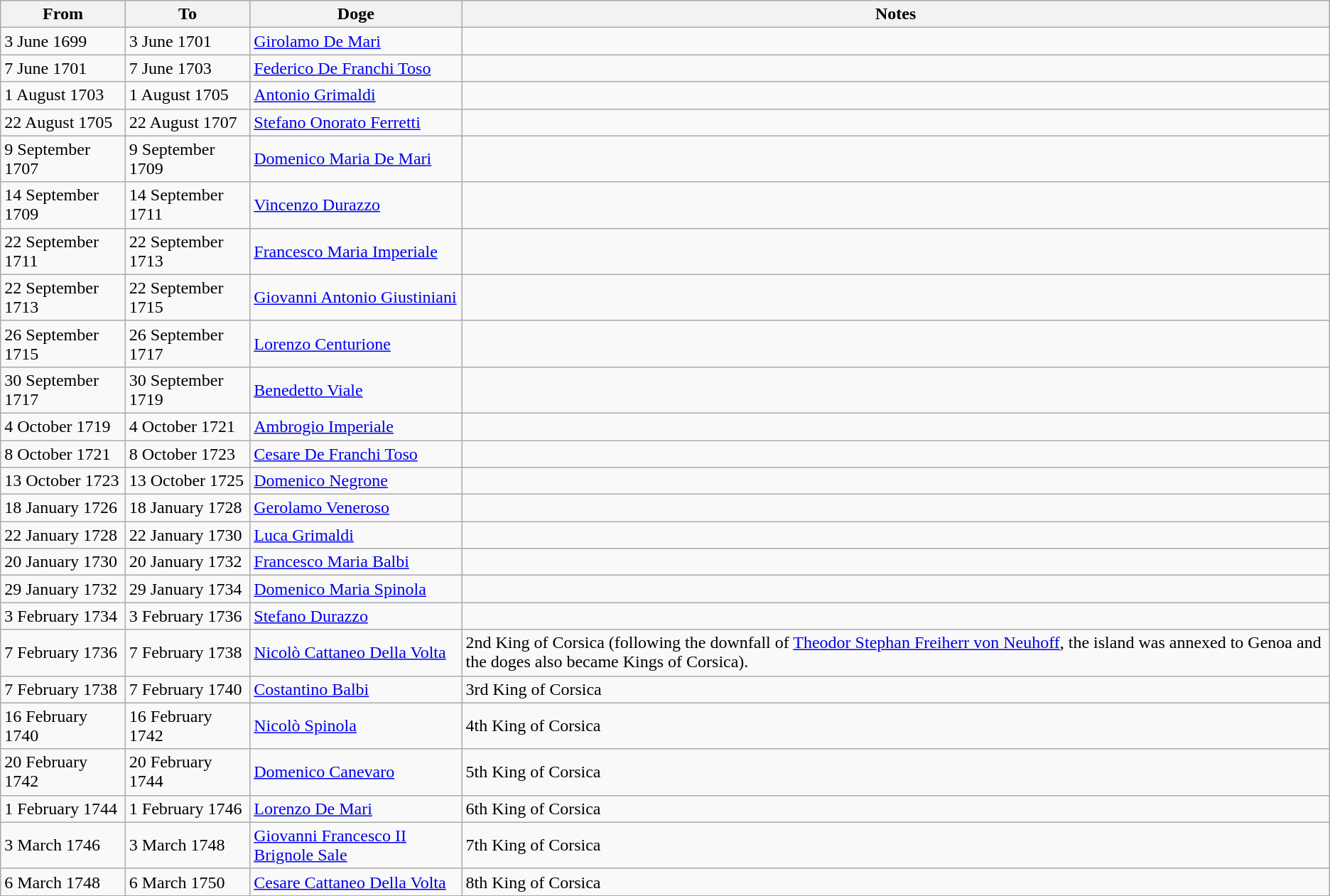<table class=wikitable>
<tr>
<th>From</th>
<th>To</th>
<th>Doge</th>
<th>Notes</th>
</tr>
<tr>
<td>3 June 1699</td>
<td>3 June 1701</td>
<td><a href='#'>Girolamo De Mari</a></td>
<td></td>
</tr>
<tr>
<td>7 June 1701</td>
<td>7 June 1703</td>
<td><a href='#'>Federico De Franchi Toso</a></td>
<td></td>
</tr>
<tr>
<td>1 August 1703</td>
<td>1 August 1705</td>
<td><a href='#'>Antonio Grimaldi</a></td>
<td></td>
</tr>
<tr>
<td>22 August 1705</td>
<td>22 August 1707</td>
<td><a href='#'>Stefano Onorato Ferretti</a></td>
<td></td>
</tr>
<tr>
<td>9 September 1707</td>
<td>9 September 1709</td>
<td><a href='#'>Domenico Maria De Mari</a></td>
<td></td>
</tr>
<tr>
<td>14 September 1709</td>
<td>14 September 1711</td>
<td><a href='#'>Vincenzo Durazzo</a></td>
<td></td>
</tr>
<tr>
<td>22 September 1711</td>
<td>22 September 1713</td>
<td><a href='#'>Francesco Maria Imperiale</a></td>
<td></td>
</tr>
<tr>
<td>22 September 1713</td>
<td>22 September 1715</td>
<td><a href='#'>Giovanni Antonio Giustiniani</a></td>
<td></td>
</tr>
<tr>
<td>26 September 1715</td>
<td>26 September 1717</td>
<td><a href='#'>Lorenzo Centurione</a></td>
<td></td>
</tr>
<tr>
<td>30 September 1717</td>
<td>30 September 1719</td>
<td><a href='#'>Benedetto Viale</a></td>
<td></td>
</tr>
<tr>
<td>4 October 1719</td>
<td>4 October 1721</td>
<td><a href='#'>Ambrogio Imperiale</a></td>
<td></td>
</tr>
<tr>
<td>8 October 1721</td>
<td>8 October 1723</td>
<td><a href='#'>Cesare De Franchi Toso</a></td>
<td></td>
</tr>
<tr>
<td>13 October 1723</td>
<td>13 October 1725</td>
<td><a href='#'>Domenico Negrone</a></td>
<td></td>
</tr>
<tr>
<td>18 January 1726</td>
<td>18 January 1728</td>
<td><a href='#'>Gerolamo Veneroso</a></td>
<td></td>
</tr>
<tr>
<td>22 January 1728</td>
<td>22 January 1730</td>
<td><a href='#'>Luca Grimaldi</a></td>
<td></td>
</tr>
<tr>
<td>20 January 1730</td>
<td>20 January 1732</td>
<td><a href='#'>Francesco Maria Balbi</a></td>
<td></td>
</tr>
<tr>
<td>29 January 1732</td>
<td>29 January 1734</td>
<td><a href='#'>Domenico Maria Spinola</a></td>
<td></td>
</tr>
<tr>
<td>3 February 1734</td>
<td>3 February 1736</td>
<td><a href='#'>Stefano Durazzo</a></td>
<td></td>
</tr>
<tr>
<td>7 February 1736</td>
<td>7 February 1738</td>
<td><a href='#'>Nicolò Cattaneo Della Volta</a></td>
<td>2nd King of Corsica (following the downfall of <a href='#'>Theodor Stephan Freiherr von Neuhoff</a>, the island was annexed to Genoa and the doges also became Kings of Corsica).</td>
</tr>
<tr>
<td>7 February 1738</td>
<td>7 February 1740</td>
<td><a href='#'>Costantino Balbi</a></td>
<td>3rd King of Corsica</td>
</tr>
<tr>
<td>16 February 1740</td>
<td>16 February 1742</td>
<td><a href='#'>Nicolò Spinola</a></td>
<td>4th King of Corsica</td>
</tr>
<tr>
<td>20 February 1742</td>
<td>20 February 1744</td>
<td><a href='#'>Domenico Canevaro</a></td>
<td>5th King of Corsica</td>
</tr>
<tr>
<td>1 February 1744</td>
<td>1 February 1746</td>
<td><a href='#'>Lorenzo De Mari</a></td>
<td>6th King of Corsica</td>
</tr>
<tr>
<td>3 March 1746</td>
<td>3 March 1748</td>
<td><a href='#'>Giovanni Francesco II Brignole Sale</a></td>
<td>7th King of Corsica</td>
</tr>
<tr>
<td>6 March 1748</td>
<td>6 March 1750</td>
<td><a href='#'>Cesare Cattaneo Della Volta</a></td>
<td>8th King of Corsica</td>
</tr>
</table>
